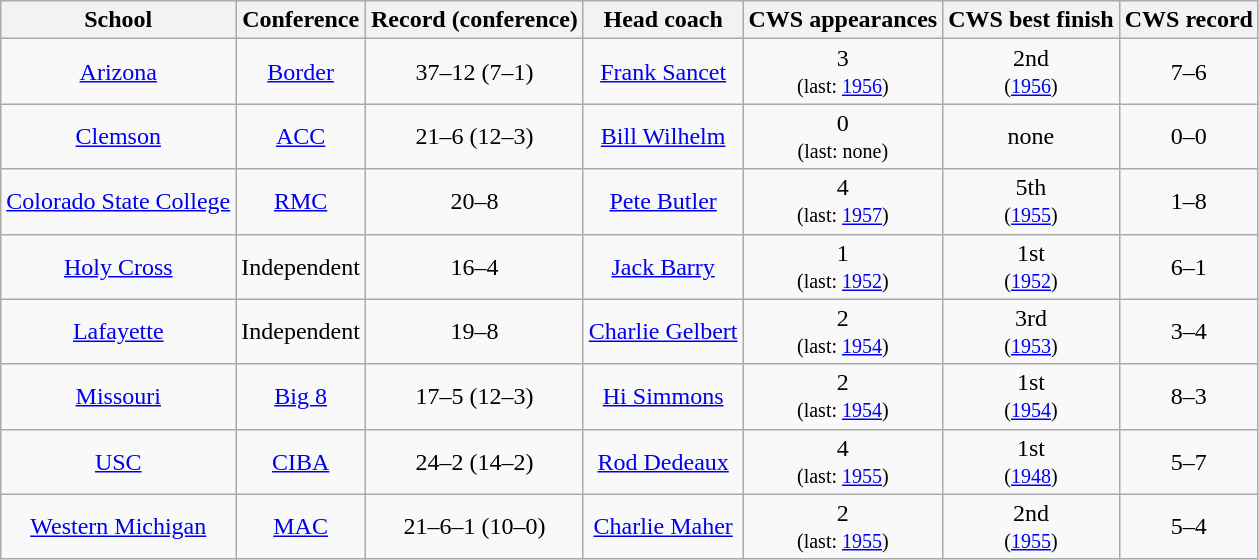<table class="wikitable">
<tr>
<th>School</th>
<th>Conference</th>
<th>Record (conference)</th>
<th>Head coach</th>
<th>CWS appearances</th>
<th>CWS best finish</th>
<th>CWS record</th>
</tr>
<tr align=center>
<td><a href='#'>Arizona</a></td>
<td><a href='#'>Border</a></td>
<td>37–12 (7–1)</td>
<td><a href='#'>Frank Sancet</a></td>
<td>3<br><small>(last: <a href='#'>1956</a>)</small></td>
<td>2nd<br><small>(<a href='#'>1956</a>)</small></td>
<td>7–6</td>
</tr>
<tr align=center>
<td><a href='#'>Clemson</a></td>
<td><a href='#'>ACC</a></td>
<td>21–6 (12–3)</td>
<td><a href='#'>Bill Wilhelm</a></td>
<td>0<br><small>(last: none)</small></td>
<td>none</td>
<td>0–0</td>
</tr>
<tr align=center>
<td><a href='#'>Colorado State College</a></td>
<td><a href='#'>RMC</a></td>
<td>20–8</td>
<td><a href='#'>Pete Butler</a></td>
<td>4<br><small>(last: <a href='#'>1957</a>)</small></td>
<td>5th<br><small>(<a href='#'>1955</a>)</small></td>
<td>1–8</td>
</tr>
<tr align=center>
<td><a href='#'>Holy Cross</a></td>
<td>Independent</td>
<td>16–4</td>
<td><a href='#'>Jack Barry</a></td>
<td>1<br><small>(last: <a href='#'>1952</a>)</small></td>
<td>1st<br><small>(<a href='#'>1952</a>)</small></td>
<td>6–1</td>
</tr>
<tr align=center>
<td><a href='#'>Lafayette</a></td>
<td>Independent</td>
<td>19–8</td>
<td><a href='#'>Charlie Gelbert</a></td>
<td>2<br><small>(last: <a href='#'>1954</a>)</small></td>
<td>3rd<br><small>(<a href='#'>1953</a>)</small></td>
<td>3–4</td>
</tr>
<tr align=center>
<td><a href='#'>Missouri</a></td>
<td><a href='#'>Big 8</a></td>
<td>17–5 (12–3)</td>
<td><a href='#'>Hi Simmons</a></td>
<td>2<br><small>(last: <a href='#'>1954</a>)</small></td>
<td>1st<br><small>(<a href='#'>1954</a>)</small></td>
<td>8–3</td>
</tr>
<tr align=center>
<td><a href='#'>USC</a></td>
<td><a href='#'>CIBA</a></td>
<td>24–2 (14–2)</td>
<td><a href='#'>Rod Dedeaux</a></td>
<td>4<br><small>(last: <a href='#'>1955</a>)</small></td>
<td>1st<br><small>(<a href='#'>1948</a>)</small></td>
<td>5–7</td>
</tr>
<tr align=center>
<td><a href='#'>Western Michigan</a></td>
<td><a href='#'>MAC</a></td>
<td>21–6–1 (10–0)</td>
<td><a href='#'>Charlie Maher</a></td>
<td>2<br><small>(last: <a href='#'>1955</a>)</small></td>
<td>2nd<br><small>(<a href='#'>1955</a>)</small></td>
<td>5–4</td>
</tr>
</table>
